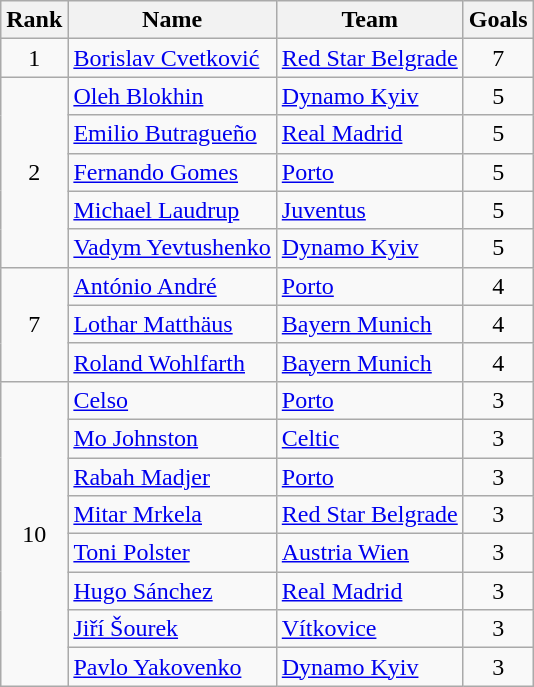<table class="wikitable" style="text-align:center">
<tr>
<th>Rank</th>
<th>Name</th>
<th>Team</th>
<th>Goals</th>
</tr>
<tr>
<td>1</td>
<td align="left"> <a href='#'>Borislav Cvetković</a></td>
<td align="left"> <a href='#'>Red Star Belgrade</a></td>
<td>7</td>
</tr>
<tr>
<td rowspan="5">2</td>
<td align="left"> <a href='#'>Oleh Blokhin</a></td>
<td align="left"> <a href='#'>Dynamo Kyiv</a></td>
<td>5</td>
</tr>
<tr>
<td align="left"> <a href='#'>Emilio Butragueño</a></td>
<td align="left"> <a href='#'>Real Madrid</a></td>
<td>5</td>
</tr>
<tr>
<td align="left"> <a href='#'>Fernando Gomes</a></td>
<td align="left"> <a href='#'>Porto</a></td>
<td>5</td>
</tr>
<tr>
<td align="left"> <a href='#'>Michael Laudrup</a></td>
<td align="left"> <a href='#'>Juventus</a></td>
<td>5</td>
</tr>
<tr>
<td align="left"> <a href='#'>Vadym Yevtushenko</a></td>
<td align="left"> <a href='#'>Dynamo Kyiv</a></td>
<td>5</td>
</tr>
<tr>
<td rowspan="3">7</td>
<td align="left"> <a href='#'>António André</a></td>
<td align="left"> <a href='#'>Porto</a></td>
<td>4</td>
</tr>
<tr>
<td align="left"> <a href='#'>Lothar Matthäus</a></td>
<td align="left"> <a href='#'>Bayern Munich</a></td>
<td>4</td>
</tr>
<tr>
<td align="left"> <a href='#'>Roland Wohlfarth</a></td>
<td align="left"> <a href='#'>Bayern Munich</a></td>
<td>4</td>
</tr>
<tr>
<td rowspan="8">10</td>
<td align="left"> <a href='#'>Celso</a></td>
<td align="left"> <a href='#'>Porto</a></td>
<td>3</td>
</tr>
<tr>
<td align="left"> <a href='#'>Mo Johnston</a></td>
<td align="left"> <a href='#'>Celtic</a></td>
<td>3</td>
</tr>
<tr>
<td align="left"> <a href='#'>Rabah Madjer</a></td>
<td align="left"> <a href='#'>Porto</a></td>
<td>3</td>
</tr>
<tr>
<td align="left"> <a href='#'>Mitar Mrkela</a></td>
<td align="left"> <a href='#'>Red Star Belgrade</a></td>
<td>3</td>
</tr>
<tr>
<td align="left"> <a href='#'>Toni Polster</a></td>
<td align="left"> <a href='#'>Austria Wien</a></td>
<td>3</td>
</tr>
<tr>
<td align="left"> <a href='#'>Hugo Sánchez</a></td>
<td align="left"> <a href='#'>Real Madrid</a></td>
<td>3</td>
</tr>
<tr>
<td align="left"> <a href='#'>Jiří Šourek</a></td>
<td align="left"> <a href='#'>Vítkovice</a></td>
<td>3</td>
</tr>
<tr>
<td align="left"> <a href='#'>Pavlo Yakovenko</a></td>
<td align="left"> <a href='#'>Dynamo Kyiv</a></td>
<td>3</td>
</tr>
</table>
